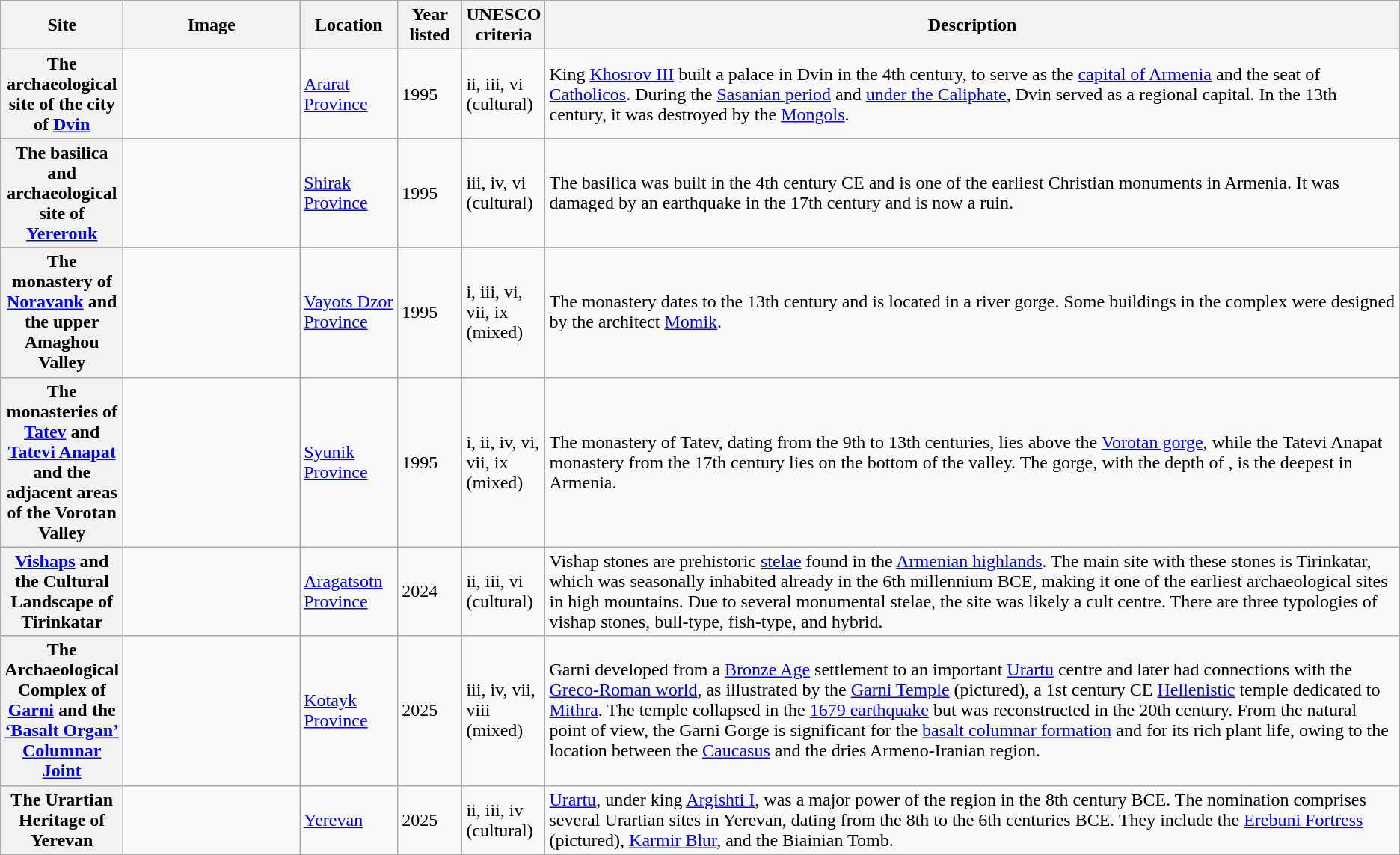<table class="wikitable sortable plainrowheaders">
<tr>
<th style="width:100px;" scope="col">Site</th>
<th class="unsortable" style="width:150px;" scope="col">Image</th>
<th style="width:80px;" scope="col">Location</th>
<th style="width:50px;" scope="col">Year listed</th>
<th style="width:60px;" scope="col">UNESCO criteria</th>
<th scope="col" class="unsortable">Description</th>
</tr>
<tr>
<th scope="row">The archaeological site of the city of <a href='#'>Dvin</a></th>
<td></td>
<td><a href='#'>Ararat Province</a></td>
<td>1995</td>
<td>ii, iii, vi (cultural)</td>
<td>King <a href='#'>Khosrov III</a> built a palace in Dvin in the 4th century, to serve as the <a href='#'>capital of Armenia</a> and the seat of <a href='#'>Catholicos</a>. During the <a href='#'>Sasanian period</a> and <a href='#'>under the Caliphate</a>, Dvin served as a regional capital. In the 13th century, it was destroyed by the <a href='#'>Mongols</a>.</td>
</tr>
<tr>
<th scope="row">The basilica and archaeological site of <a href='#'>Yererouk</a></th>
<td></td>
<td><a href='#'>Shirak Province</a></td>
<td>1995</td>
<td>iii, iv, vi (cultural)</td>
<td>The basilica was built in the 4th century CE and is one of the earliest Christian monuments in Armenia. It was damaged by an earthquake in the 17th century and is now a ruin.</td>
</tr>
<tr>
<th scope="row">The monastery of <a href='#'>Noravank</a> and the upper Amaghou Valley</th>
<td></td>
<td><a href='#'>Vayots Dzor Province</a></td>
<td>1995</td>
<td>i, iii, vi, vii, ix (mixed)</td>
<td>The monastery dates to the 13th century and is located in a river gorge. Some buildings in the complex were designed by the architect <a href='#'>Momik</a>.</td>
</tr>
<tr>
<th scope="row">The monasteries of <a href='#'>Tatev</a> and <a href='#'>Tatevi Anapat</a> and the adjacent areas of the Vorotan Valley</th>
<td></td>
<td><a href='#'>Syunik Province</a></td>
<td>1995</td>
<td>i, ii, iv, vi, vii, ix (mixed)</td>
<td>The monastery of Tatev, dating from the 9th to 13th centuries, lies above the <a href='#'>Vorotan gorge</a>, while the Tatevi Anapat monastery from the 17th century lies on the bottom of the valley. The gorge, with the depth of , is the deepest in Armenia.</td>
</tr>
<tr>
<th scope="row"><a href='#'>Vishaps</a> and the Cultural Landscape of Tirinkatar</th>
<td></td>
<td><a href='#'>Aragatsotn Province</a></td>
<td>2024</td>
<td>ii, iii, vi (cultural)</td>
<td>Vishap stones are prehistoric <a href='#'>stelae</a> found in the <a href='#'>Armenian highlands</a>. The main site with these stones is Tirinkatar, which was seasonally inhabited already in the 6th millennium BCE, making it one of the earliest archaeological sites in high mountains. Due to several monumental stelae, the site was likely a cult centre. There are three typologies of vishap stones, bull-type, fish-type, and hybrid.</td>
</tr>
<tr>
<th scope="row">The Archaeological Complex of <a href='#'>Garni</a> and the <a href='#'>‘Basalt Organ’ Columnar Joint</a></th>
<td></td>
<td><a href='#'>Kotayk Province</a></td>
<td>2025</td>
<td>iii, iv, vii, viii (mixed)</td>
<td>Garni developed from a <a href='#'>Bronze Age</a> settlement to an important <a href='#'>Urartu</a> centre and later had connections with the <a href='#'>Greco-Roman world</a>, as illustrated by the <a href='#'>Garni Temple</a> (pictured), a 1st century CE <a href='#'>Hellenistic</a> temple dedicated to <a href='#'>Mithra</a>. The temple collapsed in the <a href='#'>1679 earthquake</a> but was reconstructed in the 20th century. From the natural point of view, the Garni Gorge is significant for the <a href='#'>basalt columnar formation</a> and for its rich plant life, owing to the location between the <a href='#'>Caucasus</a> and the dries Armeno-Iranian region.</td>
</tr>
<tr>
<th scope="row">The Urartian Heritage of Yerevan</th>
<td></td>
<td><a href='#'>Yerevan</a></td>
<td>2025</td>
<td>ii, iii, iv (cultural)</td>
<td><a href='#'>Urartu</a>, under king <a href='#'>Argishti I</a>, was a major power of the region in the 8th century BCE. The nomination comprises several Urartian sites in Yerevan, dating from the 8th to the 6th centuries BCE. They include the <a href='#'>Erebuni Fortress</a> (pictured), <a href='#'>Karmir Blur</a>, and the Biainian Tomb.</td>
</tr>
</table>
